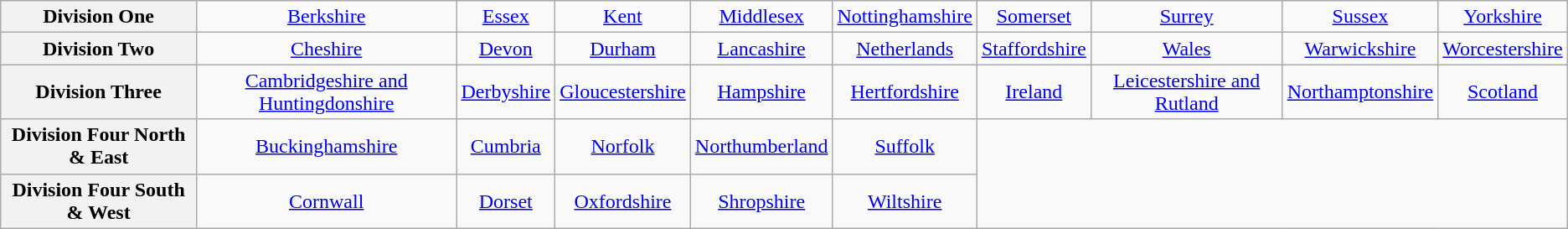<table class="wikitable" style="text-align: center" style="font-size: 95%; border: 1px #aaaaaa solid; border-collapse: collapse; clear:center;">
<tr>
<th>Division One</th>
<td><a href='#'>Berkshire</a></td>
<td><a href='#'>Essex</a></td>
<td><a href='#'>Kent</a></td>
<td><a href='#'>Middlesex</a></td>
<td><a href='#'>Nottinghamshire</a></td>
<td><a href='#'>Somerset</a></td>
<td><a href='#'>Surrey</a></td>
<td><a href='#'>Sussex</a></td>
<td><a href='#'>Yorkshire</a></td>
</tr>
<tr>
<th>Division Two</th>
<td><a href='#'>Cheshire</a></td>
<td><a href='#'>Devon</a></td>
<td><a href='#'>Durham</a></td>
<td><a href='#'>Lancashire</a></td>
<td><a href='#'>Netherlands</a></td>
<td><a href='#'>Staffordshire</a></td>
<td><a href='#'>Wales</a></td>
<td><a href='#'>Warwickshire</a></td>
<td><a href='#'>Worcestershire</a></td>
</tr>
<tr>
<th>Division Three</th>
<td><a href='#'>Cambridgeshire and Huntingdonshire</a></td>
<td><a href='#'>Derbyshire</a></td>
<td><a href='#'>Gloucestershire</a></td>
<td><a href='#'>Hampshire</a></td>
<td><a href='#'>Hertfordshire</a></td>
<td><a href='#'>Ireland</a></td>
<td><a href='#'>Leicestershire and Rutland</a></td>
<td><a href='#'>Northamptonshire</a></td>
<td><a href='#'>Scotland</a></td>
</tr>
<tr>
<th>Division Four North & East</th>
<td><a href='#'>Buckinghamshire</a></td>
<td><a href='#'>Cumbria</a></td>
<td><a href='#'>Norfolk</a></td>
<td><a href='#'>Northumberland</a></td>
<td><a href='#'>Suffolk</a></td>
</tr>
<tr>
<th>Division Four South & West</th>
<td><a href='#'>Cornwall</a></td>
<td><a href='#'>Dorset</a></td>
<td><a href='#'>Oxfordshire</a></td>
<td><a href='#'>Shropshire</a></td>
<td><a href='#'>Wiltshire</a></td>
</tr>
</table>
